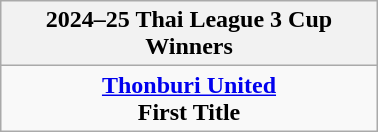<table class="wikitable" style="text-align: center; margin: 0 auto; width: 20%">
<tr>
<th>2024–25 Thai League 3 Cup<br>Winners</th>
</tr>
<tr>
<td align="center"><strong><a href='#'>Thonburi United</a></strong><br><strong>First Title</strong></td>
</tr>
</table>
